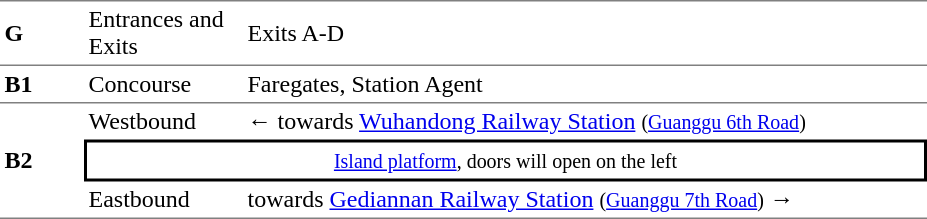<table table border=0 cellspacing=0 cellpadding=3>
<tr>
<td style="border-top:solid 1px gray;border-bottom:solid 0px gray;" width=50><strong>G</strong></td>
<td style="border-top:solid 1px gray;border-bottom:solid 0px gray;" width=100>Entrances and Exits</td>
<td style="border-top:solid 1px gray;border-bottom:solid 0px gray;" width=450>Exits A-D</td>
</tr>
<tr>
<td style="border-top:solid 1px gray;border-bottom:solid 1px gray;" width=50><strong>B1</strong></td>
<td style="border-top:solid 1px gray;border-bottom:solid 1px gray;" width=100>Concourse</td>
<td style="border-top:solid 1px gray;border-bottom:solid 1px gray;" width=450>Faregates, Station Agent</td>
</tr>
<tr>
<td style="border-bottom:solid 1px gray;" rowspan=3><strong>B2</strong></td>
<td>Westbound</td>
<td>←  towards <a href='#'>Wuhandong Railway Station</a> <small>(<a href='#'>Guanggu 6th Road</a>)</small></td>
</tr>
<tr>
<td style="border-right:solid 2px black;border-left:solid 2px black;border-top:solid 2px black;border-bottom:solid 2px black;text-align:center;" colspan=2><small><a href='#'>Island platform</a>, doors will open on the left</small></td>
</tr>
<tr>
<td style="border-bottom:solid 1px gray;">Eastbound</td>
<td style="border-bottom:solid 1px gray;"> towards <a href='#'>Gediannan Railway Station</a> <small>(<a href='#'>Guanggu 7th Road</a>)</small> →</td>
</tr>
</table>
